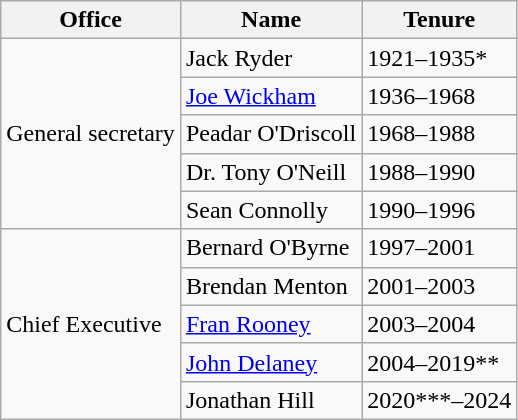<table class="wikitable">
<tr>
<th>Office</th>
<th>Name</th>
<th>Tenure</th>
</tr>
<tr>
<td rowspan=5>General secretary<br></td>
<td>Jack Ryder</td>
<td>1921–1935*</td>
</tr>
<tr>
<td><a href='#'>Joe Wickham</a></td>
<td>1936–1968</td>
</tr>
<tr>
<td>Peadar O'Driscoll</td>
<td>1968–1988</td>
</tr>
<tr>
<td>Dr. Tony O'Neill</td>
<td>1988–1990</td>
</tr>
<tr>
<td>Sean Connolly</td>
<td>1990–1996</td>
</tr>
<tr>
<td rowspan=5>Chief Executive</td>
<td>Bernard O'Byrne</td>
<td>1997–2001</td>
</tr>
<tr>
<td>Brendan Menton</td>
<td>2001–2003</td>
</tr>
<tr>
<td><a href='#'>Fran Rooney</a></td>
<td>2003–2004</td>
</tr>
<tr>
<td><a href='#'>John Delaney</a></td>
<td>2004–2019**</td>
</tr>
<tr>
<td>Jonathan Hill</td>
<td>2020***–2024</td>
</tr>
</table>
